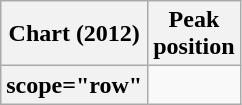<table class="wikitable plainrowheaders">
<tr>
<th>Chart (2012)</th>
<th>Peak<br>position</th>
</tr>
<tr>
<th>scope="row" </th>
</tr>
</table>
